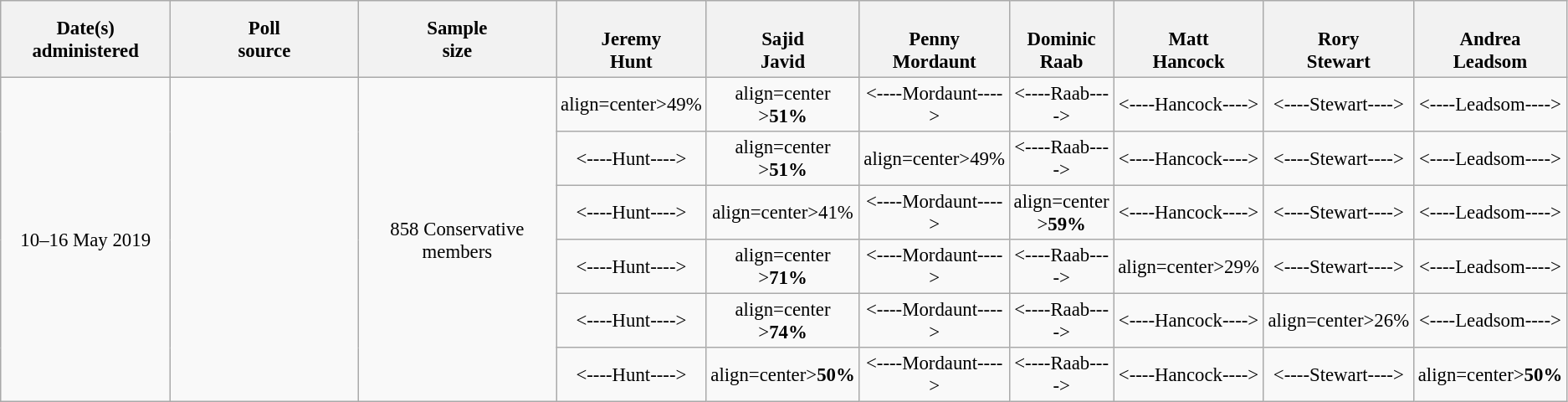<table class="wikitable" style="text-align:center;font-size:95%;line-height:18px">
<tr>
<th style="width:140px;">Date(s) <br>administered</th>
<th style="width:170px;">Poll <br>source</th>
<th style="width:170px;">Sample<br>size</th>
<th><br>Jeremy<br>Hunt</th>
<th><br>Sajid<br>Javid</th>
<th><br>Penny<br>Mordaunt</th>
<th><br>Dominic<br>Raab</th>
<th><br>Matt<br>Hancock</th>
<th><br>Rory<br>Stewart</th>
<th><br>Andrea<br>Leadsom</th>
</tr>
<tr>
<td rowspan="6" align="center">10–16 May 2019</td>
<td rowspan="6" align="center"></td>
<td rowspan="6" align="center">858 Conservative members</td>
<td <----Hunt----> align=center>49%</td>
<td <----Javid----> align=center ><strong>51%</strong></td>
<td><----Mordaunt----> </td>
<td><----Raab----> </td>
<td><----Hancock----> </td>
<td><----Stewart----> </td>
<td><----Leadsom----> </td>
</tr>
<tr>
<td><----Hunt----> </td>
<td <----Javid----> align=center ><strong>51%</strong></td>
<td <----Mordaunt----> align=center>49%</td>
<td><----Raab----> </td>
<td><----Hancock----> </td>
<td><----Stewart----> </td>
<td><----Leadsom----> </td>
</tr>
<tr>
<td><----Hunt----> </td>
<td <----Javid----> align=center>41%</td>
<td><----Mordaunt----> </td>
<td <----Raab----> align=center ><strong>59%</strong></td>
<td><----Hancock----> </td>
<td><----Stewart----> </td>
<td><----Leadsom----> </td>
</tr>
<tr>
<td><----Hunt----> </td>
<td <----Javid----> align=center ><strong>71%</strong></td>
<td><----Mordaunt----> </td>
<td><----Raab----> </td>
<td <----Hancock----> align=center>29%</td>
<td><----Stewart----> </td>
<td><----Leadsom----> </td>
</tr>
<tr>
<td><----Hunt----> </td>
<td <----Javid----> align=center ><strong>74%</strong></td>
<td><----Mordaunt----> </td>
<td><----Raab----> </td>
<td><----Hancock----> </td>
<td <----Stewart----> align=center>26%</td>
<td><----Leadsom----> </td>
</tr>
<tr>
<td><----Hunt----> </td>
<td <----Javid----> align=center><strong>50%</strong></td>
<td><----Mordaunt----> </td>
<td><----Raab----> </td>
<td><----Hancock----> </td>
<td><----Stewart----> </td>
<td <----Leadsom----> align=center><strong>50%</strong></td>
</tr>
</table>
